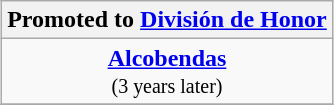<table class="wikitable" style="text-align: center; margin: 0 auto;">
<tr>
<th colspan="2">Promoted to <a href='#'>División de Honor</a></th>
</tr>
<tr>
<td><strong><a href='#'>Alcobendas</a></strong><br><small>(3 years later)</small></td>
</tr>
<tr>
</tr>
</table>
